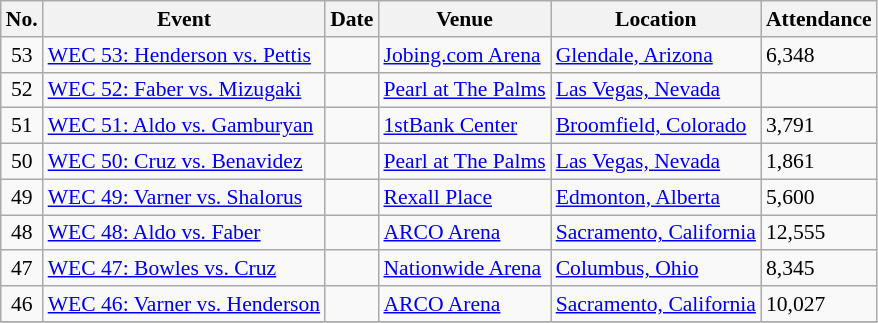<table class="sortable wikitable succession-box" style="font-size:90%;">
<tr>
<th>No.</th>
<th>Event</th>
<th>Date</th>
<th>Venue</th>
<th>Location</th>
<th>Attendance</th>
</tr>
<tr>
<td align=center>53</td>
<td><a href='#'> WEC 53: Henderson vs. Pettis</a></td>
<td></td>
<td><a href='#'>Jobing.com Arena</a></td>
<td><a href='#'>Glendale, Arizona</a></td>
<td>6,348</td>
</tr>
<tr>
<td align=center>52</td>
<td><a href='#'> WEC 52: Faber vs. Mizugaki</a></td>
<td></td>
<td><a href='#'>Pearl at The Palms</a></td>
<td><a href='#'>Las Vegas, Nevada</a></td>
<td></td>
</tr>
<tr>
<td align=center>51</td>
<td><a href='#'> WEC 51: Aldo vs. Gamburyan</a></td>
<td></td>
<td><a href='#'>1stBank Center</a></td>
<td><a href='#'>Broomfield, Colorado</a></td>
<td>3,791</td>
</tr>
<tr>
<td align=center>50</td>
<td><a href='#'> WEC 50: Cruz vs. Benavidez</a></td>
<td></td>
<td><a href='#'>Pearl at The Palms</a></td>
<td><a href='#'>Las Vegas, Nevada</a></td>
<td>1,861</td>
</tr>
<tr>
<td align=center>49</td>
<td><a href='#'> WEC 49: Varner vs. Shalorus</a></td>
<td></td>
<td><a href='#'>Rexall Place</a></td>
<td><a href='#'>Edmonton, Alberta</a></td>
<td>5,600</td>
</tr>
<tr>
<td align=center>48</td>
<td><a href='#'> WEC 48: Aldo vs. Faber</a></td>
<td></td>
<td><a href='#'>ARCO Arena</a></td>
<td><a href='#'>Sacramento, California</a></td>
<td>12,555</td>
</tr>
<tr>
<td align=center>47</td>
<td><a href='#'> WEC 47: Bowles vs. Cruz</a></td>
<td></td>
<td><a href='#'>Nationwide Arena</a></td>
<td><a href='#'>Columbus, Ohio</a></td>
<td>8,345</td>
</tr>
<tr>
<td align=center>46</td>
<td><a href='#'> WEC 46: Varner vs. Henderson</a></td>
<td></td>
<td><a href='#'>ARCO Arena</a></td>
<td><a href='#'>Sacramento, California</a></td>
<td>10,027</td>
</tr>
<tr>
</tr>
</table>
